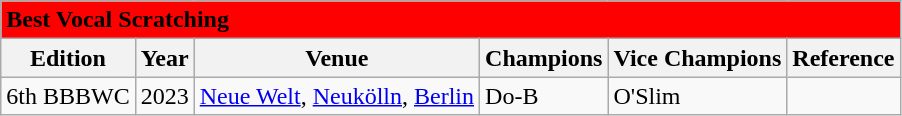<table class="wikitable" style="text-align: left">
<tr>
<td colspan="6" align="left" bgcolor="red"><span><strong>Best Vocal Scratching</strong></span></td>
</tr>
<tr>
<th>Edition</th>
<th>Year</th>
<th>Venue</th>
<th>Champions</th>
<th>Vice Champions</th>
<th>Reference</th>
</tr>
<tr>
<td>6th BBBWC</td>
<td>2023</td>
<td><a href='#'>Neue Welt</a>, <a href='#'>Neukölln</a>, <a href='#'>Berlin</a></td>
<td> Do-B</td>
<td> O'Slim</td>
<td></td>
</tr>
</table>
